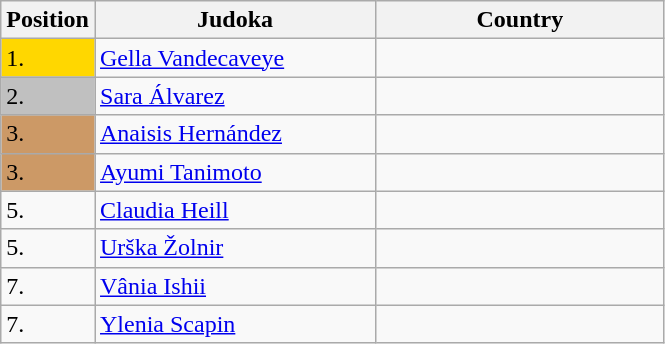<table class=wikitable>
<tr>
<th width=10>Position</th>
<th width=180>Judoka</th>
<th width=185>Country</th>
</tr>
<tr>
<td bgcolor=gold>1.</td>
<td><a href='#'>Gella Vandecaveye</a></td>
<td></td>
</tr>
<tr>
<td bgcolor=silver>2.</td>
<td><a href='#'>Sara Álvarez</a></td>
<td></td>
</tr>
<tr>
<td bgcolor=CC9966>3.</td>
<td><a href='#'>Anaisis Hernández</a></td>
<td></td>
</tr>
<tr>
<td bgcolor=CC9966>3.</td>
<td><a href='#'>Ayumi Tanimoto</a></td>
<td></td>
</tr>
<tr>
<td>5.</td>
<td><a href='#'>Claudia Heill</a></td>
<td></td>
</tr>
<tr>
<td>5.</td>
<td><a href='#'>Urška Žolnir</a></td>
<td></td>
</tr>
<tr>
<td>7.</td>
<td><a href='#'>Vânia Ishii</a></td>
<td></td>
</tr>
<tr>
<td>7.</td>
<td><a href='#'>Ylenia Scapin</a></td>
<td></td>
</tr>
</table>
